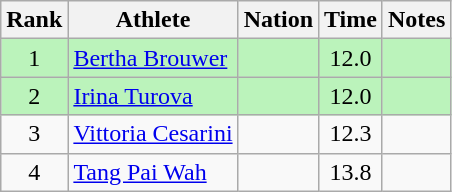<table class="wikitable sortable" style="text-align:center">
<tr>
<th>Rank</th>
<th>Athlete</th>
<th>Nation</th>
<th>Time</th>
<th>Notes</th>
</tr>
<tr bgcolor=bbf3bb>
<td>1</td>
<td align="left"><a href='#'>Bertha Brouwer</a></td>
<td align="left"></td>
<td>12.0</td>
<td></td>
</tr>
<tr bgcolor=bbf3bb>
<td>2</td>
<td align="left"><a href='#'>Irina Turova</a></td>
<td align="left"></td>
<td>12.0</td>
<td></td>
</tr>
<tr>
<td>3</td>
<td align="left"><a href='#'>Vittoria Cesarini</a></td>
<td align="left"></td>
<td>12.3</td>
<td></td>
</tr>
<tr>
<td>4</td>
<td align="left"><a href='#'>Tang Pai Wah</a></td>
<td align="left"></td>
<td>13.8</td>
<td></td>
</tr>
</table>
